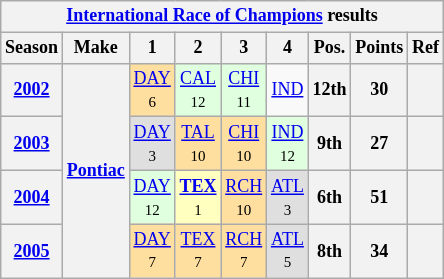<table class="wikitable" style="text-align:center; font-size:75%">
<tr>
<th colspan=9><a href='#'>International Race of Champions</a> results</th>
</tr>
<tr>
<th>Season</th>
<th>Make</th>
<th>1</th>
<th>2</th>
<th>3</th>
<th>4</th>
<th>Pos.</th>
<th>Points</th>
<th>Ref</th>
</tr>
<tr>
<th><a href='#'>2002</a></th>
<th rowspan=4><a href='#'>Pontiac</a></th>
<td style="background:#FFDF9F;"><a href='#'>DAY</a><br><small>6</small></td>
<td style="background:#DFFFDF;"><a href='#'>CAL</a><br><small>12</small></td>
<td style="background:#DFFFDF;"><a href='#'>CHI</a><br><small>11</small></td>
<td><a href='#'>IND</a></td>
<th>12th</th>
<th>30</th>
<th></th>
</tr>
<tr>
<th><a href='#'>2003</a></th>
<td style="background:#DFDFDF;"><a href='#'>DAY</a><br><small>3</small></td>
<td style="background:#FFDF9F;"><a href='#'>TAL</a><br><small>10</small></td>
<td style="background:#FFDF9F;"><a href='#'>CHI</a><br><small>10</small></td>
<td style="background:#DFFFDF;"><a href='#'>IND</a><br><small>12</small></td>
<th>9th</th>
<th>27</th>
<th></th>
</tr>
<tr>
<th><a href='#'>2004</a></th>
<td style="background:#DFFFDF;"><a href='#'>DAY</a><br><small>12</small></td>
<td style="background:#FFFFBF;"><strong><a href='#'>TEX</a></strong><br><small>1</small></td>
<td style="background:#FFDF9F;"><a href='#'>RCH</a><br><small>10</small></td>
<td style="background:#DFDFDF;"><a href='#'>ATL</a><br><small>3</small></td>
<th>6th</th>
<th>51</th>
<th></th>
</tr>
<tr>
<th><a href='#'>2005</a></th>
<td style="background:#FFDF9F;"><a href='#'>DAY</a><br><small>7</small></td>
<td style="background:#FFDF9F;"><a href='#'>TEX</a><br><small>7</small></td>
<td style="background:#FFDF9F;"><a href='#'>RCH</a><br><small>7</small></td>
<td style="background:#DFDFDF;"><a href='#'>ATL</a><br><small>5</small></td>
<th>8th</th>
<th>34</th>
<th></th>
</tr>
</table>
